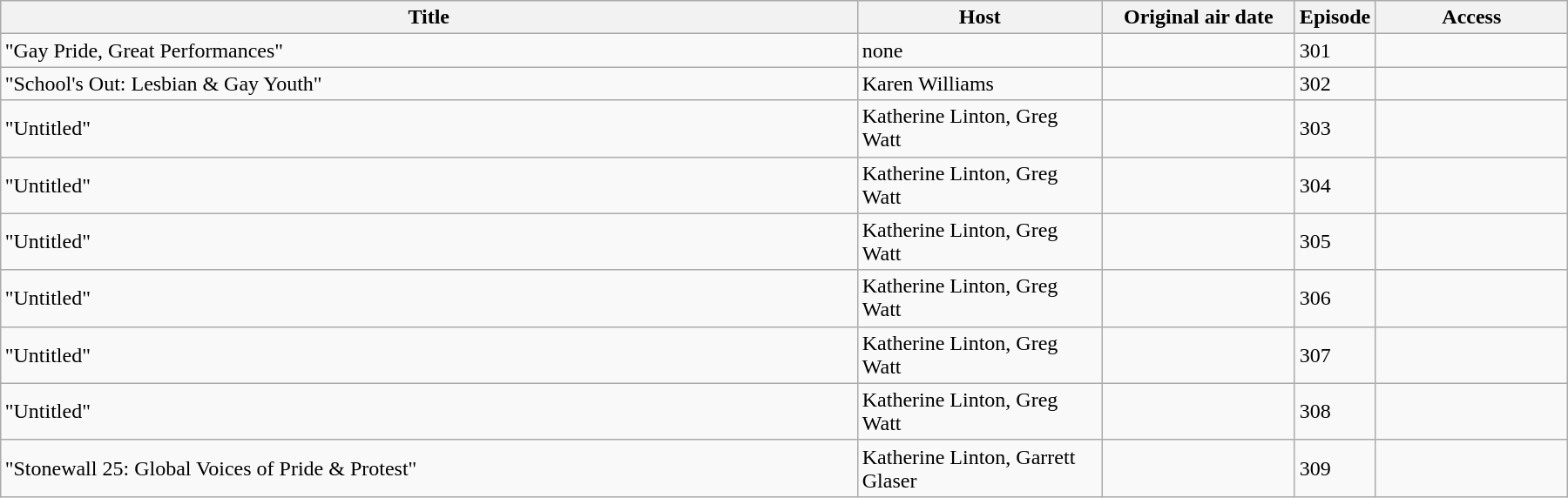<table class="wikitable" style="text-align=center; width:95%; margin:auto;">
<tr>
<th>Title</th>
<th width="180">Host</th>
<th width="140">Original air date</th>
<th width="40">Episode</th>
<th width="140">Access</th>
</tr>
<tr>
<td>"Gay Pride, Great Performances"</td>
<td>none</td>
<td></td>
<td>301</td>
<td></td>
</tr>
<tr>
<td>"School's Out: Lesbian & Gay Youth"</td>
<td>Karen Williams</td>
<td></td>
<td>302</td>
<td></td>
</tr>
<tr>
<td>"Untitled"</td>
<td>Katherine Linton, Greg Watt</td>
<td></td>
<td>303</td>
<td></td>
</tr>
<tr>
<td>"Untitled"</td>
<td>Katherine Linton, Greg Watt</td>
<td></td>
<td>304</td>
<td></td>
</tr>
<tr>
<td>"Untitled"</td>
<td>Katherine Linton, Greg Watt</td>
<td></td>
<td>305</td>
<td></td>
</tr>
<tr>
<td>"Untitled"</td>
<td>Katherine Linton, Greg Watt</td>
<td></td>
<td>306</td>
<td></td>
</tr>
<tr>
<td>"Untitled"</td>
<td>Katherine Linton, Greg Watt</td>
<td></td>
<td>307</td>
<td></td>
</tr>
<tr>
<td>"Untitled"</td>
<td>Katherine Linton, Greg Watt</td>
<td></td>
<td>308</td>
<td></td>
</tr>
<tr>
<td>"Stonewall 25: Global Voices of Pride & Protest"</td>
<td>Katherine Linton, Garrett Glaser</td>
<td></td>
<td>309</td>
<td></td>
</tr>
</table>
